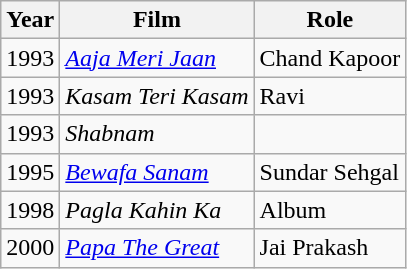<table class="wikitable sortable">
<tr>
<th>Year</th>
<th>Film</th>
<th>Role</th>
</tr>
<tr>
<td>1993</td>
<td><em><a href='#'>Aaja Meri Jaan</a></em></td>
<td>Chand Kapoor</td>
</tr>
<tr>
<td>1993</td>
<td><em>Kasam Teri Kasam </em></td>
<td>Ravi</td>
</tr>
<tr>
<td>1993</td>
<td><em>Shabnam </em></td>
<td></td>
</tr>
<tr>
<td>1995</td>
<td><em><a href='#'>Bewafa Sanam</a></em></td>
<td>Sundar Sehgal</td>
</tr>
<tr>
<td>1998</td>
<td><em>Pagla Kahin Ka</em></td>
<td>Album</td>
</tr>
<tr>
<td>2000</td>
<td><em><a href='#'>Papa The Great</a> </em></td>
<td>Jai Prakash</td>
</tr>
</table>
